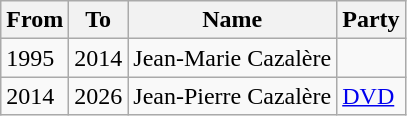<table class="wikitable">
<tr>
<th>From</th>
<th>To</th>
<th>Name</th>
<th>Party</th>
</tr>
<tr>
<td>1995</td>
<td>2014</td>
<td>Jean-Marie Cazalère</td>
<td></td>
</tr>
<tr>
<td>2014</td>
<td>2026</td>
<td>Jean-Pierre Cazalère</td>
<td><a href='#'>DVD</a></td>
</tr>
</table>
